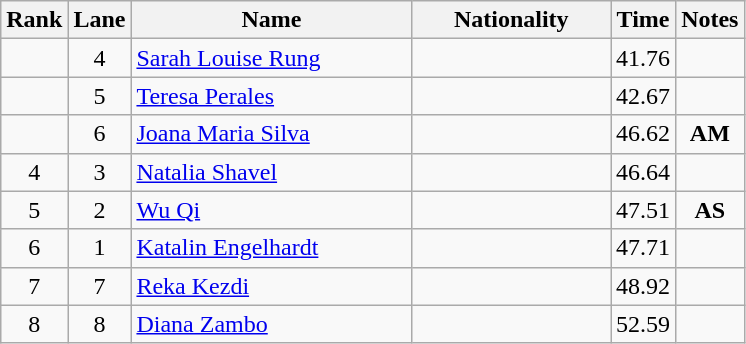<table class="wikitable sortable" style="text-align:center">
<tr>
<th>Rank</th>
<th>Lane</th>
<th style="width:180px">Name</th>
<th style="width:125px">Nationality</th>
<th>Time</th>
<th>Notes</th>
</tr>
<tr>
<td></td>
<td>4</td>
<td style="text-align:left;"><a href='#'>Sarah Louise Rung</a></td>
<td style="text-align:left;"></td>
<td>41.76</td>
<td></td>
</tr>
<tr>
<td></td>
<td>5</td>
<td style="text-align:left;"><a href='#'>Teresa Perales</a></td>
<td style="text-align:left;"></td>
<td>42.67</td>
<td></td>
</tr>
<tr>
<td></td>
<td>6</td>
<td style="text-align:left;"><a href='#'>Joana Maria Silva</a></td>
<td style="text-align:left;"></td>
<td>46.62</td>
<td><strong>AM</strong></td>
</tr>
<tr>
<td>4</td>
<td>3</td>
<td style="text-align:left;"><a href='#'>Natalia Shavel</a></td>
<td style="text-align:left;"></td>
<td>46.64</td>
<td></td>
</tr>
<tr>
<td>5</td>
<td>2</td>
<td style="text-align:left;"><a href='#'>Wu Qi</a></td>
<td style="text-align:left;"></td>
<td>47.51</td>
<td><strong>AS</strong></td>
</tr>
<tr>
<td>6</td>
<td>1</td>
<td style="text-align:left;"><a href='#'>Katalin Engelhardt</a></td>
<td style="text-align:left;"></td>
<td>47.71</td>
<td></td>
</tr>
<tr>
<td>7</td>
<td>7</td>
<td style="text-align:left;"><a href='#'>Reka Kezdi</a></td>
<td style="text-align:left;"></td>
<td>48.92</td>
<td></td>
</tr>
<tr>
<td>8</td>
<td>8</td>
<td style="text-align:left;"><a href='#'>Diana Zambo</a></td>
<td style="text-align:left;"></td>
<td>52.59</td>
<td></td>
</tr>
</table>
